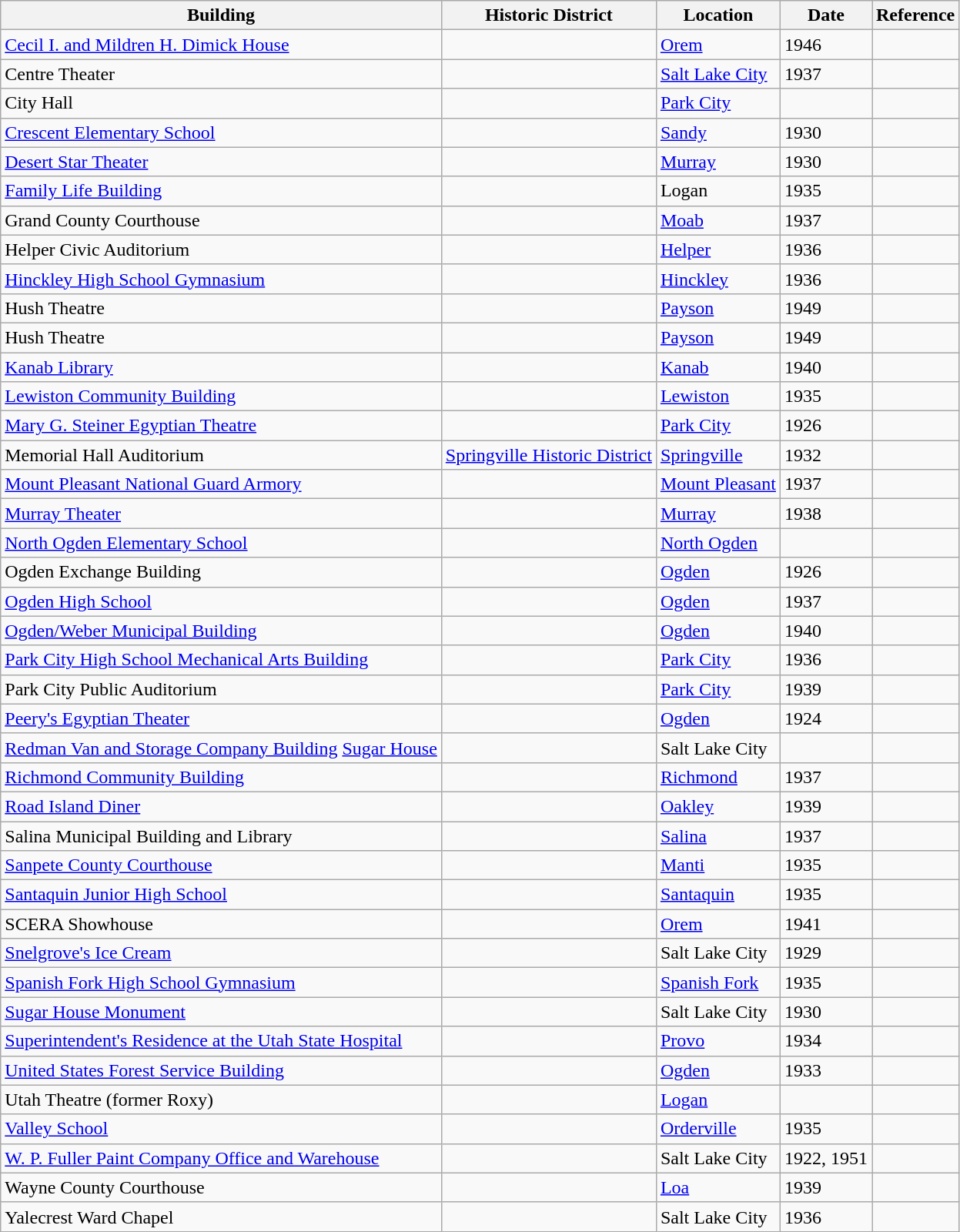<table class="wikitable sortable">
<tr>
<th>Building</th>
<th>Historic District</th>
<th>Location</th>
<th>Date</th>
<th>Reference</th>
</tr>
<tr>
<td><a href='#'>Cecil I. and Mildren H. Dimick House</a></td>
<td></td>
<td><a href='#'>Orem</a></td>
<td>1946</td>
<td></td>
</tr>
<tr>
<td>Centre Theater</td>
<td></td>
<td><a href='#'>Salt Lake City</a></td>
<td>1937</td>
<td></td>
</tr>
<tr>
<td>City Hall</td>
<td></td>
<td><a href='#'>Park City</a></td>
<td></td>
<td></td>
</tr>
<tr>
<td><a href='#'>Crescent Elementary School</a></td>
<td></td>
<td><a href='#'>Sandy</a></td>
<td>1930</td>
<td></td>
</tr>
<tr>
<td><a href='#'>Desert Star Theater</a></td>
<td></td>
<td><a href='#'>Murray</a></td>
<td>1930</td>
<td></td>
</tr>
<tr>
<td><a href='#'>Family Life Building</a></td>
<td></td>
<td>Logan</td>
<td>1935</td>
<td></td>
</tr>
<tr>
<td>Grand County Courthouse</td>
<td></td>
<td><a href='#'>Moab</a></td>
<td>1937</td>
<td></td>
</tr>
<tr>
<td>Helper Civic Auditorium</td>
<td></td>
<td><a href='#'>Helper</a></td>
<td>1936</td>
<td></td>
</tr>
<tr>
<td><a href='#'>Hinckley High School Gymnasium</a></td>
<td></td>
<td><a href='#'>Hinckley</a></td>
<td>1936</td>
<td></td>
</tr>
<tr>
<td>Hush Theatre</td>
<td></td>
<td><a href='#'>Payson</a></td>
<td>1949</td>
<td></td>
</tr>
<tr>
<td>Hush Theatre</td>
<td></td>
<td><a href='#'>Payson</a></td>
<td>1949</td>
<td></td>
</tr>
<tr>
<td><a href='#'>Kanab Library</a></td>
<td></td>
<td><a href='#'>Kanab</a></td>
<td>1940</td>
<td></td>
</tr>
<tr>
<td><a href='#'>Lewiston Community Building</a></td>
<td></td>
<td><a href='#'>Lewiston</a></td>
<td>1935</td>
<td></td>
</tr>
<tr>
<td><a href='#'>Mary G. Steiner Egyptian Theatre</a></td>
<td></td>
<td><a href='#'>Park City</a></td>
<td>1926</td>
<td></td>
</tr>
<tr>
<td>Memorial Hall Auditorium</td>
<td><a href='#'>Springville Historic District</a></td>
<td><a href='#'>Springville</a></td>
<td>1932</td>
<td></td>
</tr>
<tr>
<td><a href='#'>Mount Pleasant National Guard Armory</a></td>
<td></td>
<td><a href='#'>Mount Pleasant</a></td>
<td>1937</td>
<td></td>
</tr>
<tr>
<td><a href='#'>Murray Theater</a></td>
<td></td>
<td><a href='#'>Murray</a></td>
<td>1938</td>
<td></td>
</tr>
<tr>
<td><a href='#'>North Ogden Elementary School</a></td>
<td></td>
<td><a href='#'>North Ogden</a></td>
<td></td>
<td></td>
</tr>
<tr>
<td>Ogden Exchange Building</td>
<td></td>
<td><a href='#'>Ogden</a></td>
<td>1926</td>
<td></td>
</tr>
<tr>
<td><a href='#'>Ogden High School</a></td>
<td></td>
<td><a href='#'>Ogden</a></td>
<td>1937</td>
<td></td>
</tr>
<tr>
<td><a href='#'>Ogden/Weber Municipal Building</a></td>
<td></td>
<td><a href='#'>Ogden</a></td>
<td>1940</td>
<td></td>
</tr>
<tr>
<td><a href='#'>Park City High School Mechanical Arts Building</a></td>
<td></td>
<td><a href='#'>Park City</a></td>
<td>1936</td>
<td></td>
</tr>
<tr>
<td>Park City Public Auditorium</td>
<td></td>
<td><a href='#'>Park City</a></td>
<td>1939</td>
<td></td>
</tr>
<tr>
<td><a href='#'>Peery's Egyptian Theater</a></td>
<td></td>
<td><a href='#'>Ogden</a></td>
<td>1924</td>
<td></td>
</tr>
<tr>
<td><a href='#'>Redman Van and Storage Company Building</a> <a href='#'>Sugar House</a></td>
<td></td>
<td>Salt Lake City</td>
<td></td>
<td></td>
</tr>
<tr>
<td><a href='#'>Richmond Community Building</a></td>
<td></td>
<td><a href='#'>Richmond</a></td>
<td>1937</td>
<td></td>
</tr>
<tr>
<td><a href='#'>Road Island Diner</a></td>
<td></td>
<td><a href='#'>Oakley</a></td>
<td>1939</td>
<td></td>
</tr>
<tr>
<td>Salina Municipal Building and Library</td>
<td></td>
<td><a href='#'>Salina</a></td>
<td>1937</td>
<td></td>
</tr>
<tr>
<td><a href='#'>Sanpete County Courthouse</a></td>
<td></td>
<td><a href='#'>Manti</a></td>
<td>1935</td>
<td></td>
</tr>
<tr>
<td><a href='#'>Santaquin Junior High School</a></td>
<td></td>
<td><a href='#'>Santaquin</a></td>
<td>1935</td>
<td></td>
</tr>
<tr>
<td>SCERA Showhouse</td>
<td></td>
<td><a href='#'>Orem</a></td>
<td>1941</td>
<td></td>
</tr>
<tr>
<td><a href='#'>Snelgrove's Ice Cream</a></td>
<td></td>
<td>Salt Lake City</td>
<td>1929</td>
<td></td>
</tr>
<tr>
<td><a href='#'>Spanish Fork High School Gymnasium</a></td>
<td></td>
<td><a href='#'>Spanish Fork</a></td>
<td>1935</td>
<td></td>
</tr>
<tr>
<td><a href='#'>Sugar House Monument</a></td>
<td></td>
<td>Salt Lake City</td>
<td>1930</td>
<td></td>
</tr>
<tr>
<td><a href='#'>Superintendent's Residence at the Utah State Hospital</a></td>
<td></td>
<td><a href='#'>Provo</a></td>
<td>1934</td>
<td></td>
</tr>
<tr>
<td><a href='#'>United States Forest Service Building</a></td>
<td></td>
<td><a href='#'>Ogden</a></td>
<td>1933</td>
<td></td>
</tr>
<tr>
<td>Utah Theatre (former Roxy)</td>
<td></td>
<td><a href='#'>Logan</a></td>
<td></td>
<td></td>
</tr>
<tr>
<td><a href='#'>Valley School</a></td>
<td></td>
<td><a href='#'>Orderville</a></td>
<td>1935</td>
<td></td>
</tr>
<tr>
<td><a href='#'>W. P. Fuller Paint Company Office and Warehouse</a></td>
<td></td>
<td>Salt Lake City</td>
<td>1922, 1951</td>
<td></td>
</tr>
<tr>
<td>Wayne County Courthouse</td>
<td></td>
<td><a href='#'>Loa</a></td>
<td>1939</td>
<td></td>
</tr>
<tr>
<td>Yalecrest Ward Chapel</td>
<td></td>
<td>Salt Lake City</td>
<td>1936</td>
<td></td>
</tr>
</table>
